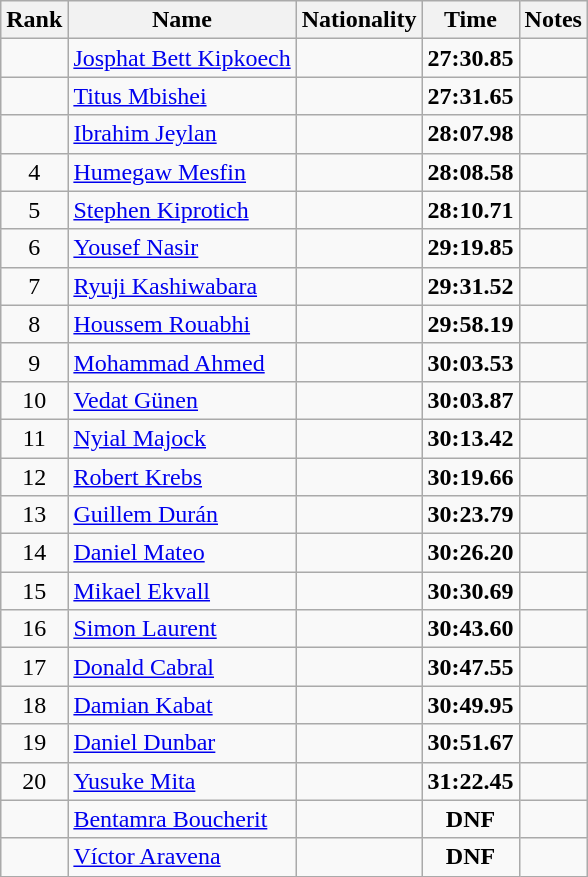<table class="wikitable sortable" style="text-align:center">
<tr>
<th>Rank</th>
<th>Name</th>
<th>Nationality</th>
<th>Time</th>
<th>Notes</th>
</tr>
<tr>
<td></td>
<td align=left><a href='#'>Josphat Bett Kipkoech</a></td>
<td align=left></td>
<td><strong>27:30.85</strong></td>
<td></td>
</tr>
<tr>
<td></td>
<td align=left><a href='#'>Titus Mbishei</a></td>
<td align=left></td>
<td><strong>27:31.65</strong></td>
<td></td>
</tr>
<tr>
<td></td>
<td align=left><a href='#'>Ibrahim Jeylan</a></td>
<td align=left></td>
<td><strong>28:07.98</strong></td>
<td></td>
</tr>
<tr>
<td>4</td>
<td align=left><a href='#'>Humegaw Mesfin</a></td>
<td align=left></td>
<td><strong>28:08.58</strong></td>
<td></td>
</tr>
<tr>
<td>5</td>
<td align=left><a href='#'>Stephen Kiprotich</a></td>
<td align=left></td>
<td><strong>28:10.71</strong></td>
<td></td>
</tr>
<tr>
<td>6</td>
<td align=left><a href='#'>Yousef Nasir</a></td>
<td align=left></td>
<td><strong>29:19.85</strong></td>
<td></td>
</tr>
<tr>
<td>7</td>
<td align=left><a href='#'>Ryuji Kashiwabara</a></td>
<td align=left></td>
<td><strong>29:31.52</strong></td>
<td></td>
</tr>
<tr>
<td>8</td>
<td align=left><a href='#'>Houssem Rouabhi</a></td>
<td align=left></td>
<td><strong>29:58.19</strong></td>
<td></td>
</tr>
<tr>
<td>9</td>
<td align=left><a href='#'>Mohammad Ahmed</a></td>
<td align=left></td>
<td><strong>30:03.53</strong></td>
<td></td>
</tr>
<tr>
<td>10</td>
<td align=left><a href='#'>Vedat Günen</a></td>
<td align=left></td>
<td><strong>30:03.87</strong></td>
<td></td>
</tr>
<tr>
<td>11</td>
<td align=left><a href='#'>Nyial Majock</a></td>
<td align=left></td>
<td><strong>30:13.42</strong></td>
<td></td>
</tr>
<tr>
<td>12</td>
<td align=left><a href='#'>Robert Krebs</a></td>
<td align=left></td>
<td><strong>30:19.66</strong></td>
<td></td>
</tr>
<tr>
<td>13</td>
<td align=left><a href='#'>Guillem Durán</a></td>
<td align=left></td>
<td><strong>30:23.79</strong></td>
<td></td>
</tr>
<tr>
<td>14</td>
<td align=left><a href='#'>Daniel Mateo</a></td>
<td align=left></td>
<td><strong>30:26.20</strong></td>
<td></td>
</tr>
<tr>
<td>15</td>
<td align=left><a href='#'>Mikael Ekvall</a></td>
<td align=left></td>
<td><strong>30:30.69</strong></td>
<td></td>
</tr>
<tr>
<td>16</td>
<td align=left><a href='#'>Simon Laurent</a></td>
<td align=left></td>
<td><strong>30:43.60</strong></td>
<td></td>
</tr>
<tr>
<td>17</td>
<td align=left><a href='#'>Donald Cabral</a></td>
<td align=left></td>
<td><strong>30:47.55</strong></td>
<td></td>
</tr>
<tr>
<td>18</td>
<td align=left><a href='#'>Damian Kabat</a></td>
<td align=left></td>
<td><strong>30:49.95</strong></td>
<td></td>
</tr>
<tr>
<td>19</td>
<td align=left><a href='#'>Daniel Dunbar</a></td>
<td align=left></td>
<td><strong>30:51.67</strong></td>
<td></td>
</tr>
<tr>
<td>20</td>
<td align=left><a href='#'>Yusuke Mita</a></td>
<td align=left></td>
<td><strong>31:22.45</strong></td>
<td></td>
</tr>
<tr>
<td></td>
<td align=left><a href='#'>Bentamra Boucherit</a></td>
<td align=left></td>
<td><strong>DNF</strong></td>
<td></td>
</tr>
<tr>
<td></td>
<td align=left><a href='#'>Víctor Aravena</a></td>
<td align=left></td>
<td><strong>DNF</strong></td>
<td></td>
</tr>
</table>
